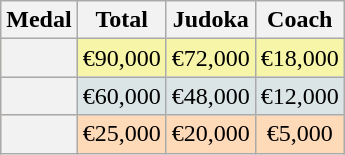<table class=wikitable style="text-align:center;">
<tr>
<th>Medal</th>
<th>Total</th>
<th>Judoka</th>
<th>Coach</th>
</tr>
<tr bgcolor=F7F6A8>
<th></th>
<td>€90,000</td>
<td>€72,000</td>
<td>€18,000</td>
</tr>
<tr bgcolor=DCE5E5>
<th></th>
<td>€60,000</td>
<td>€48,000</td>
<td>€12,000</td>
</tr>
<tr bgcolor=FFDAB9>
<th></th>
<td>€25,000</td>
<td>€20,000</td>
<td>€5,000</td>
</tr>
</table>
